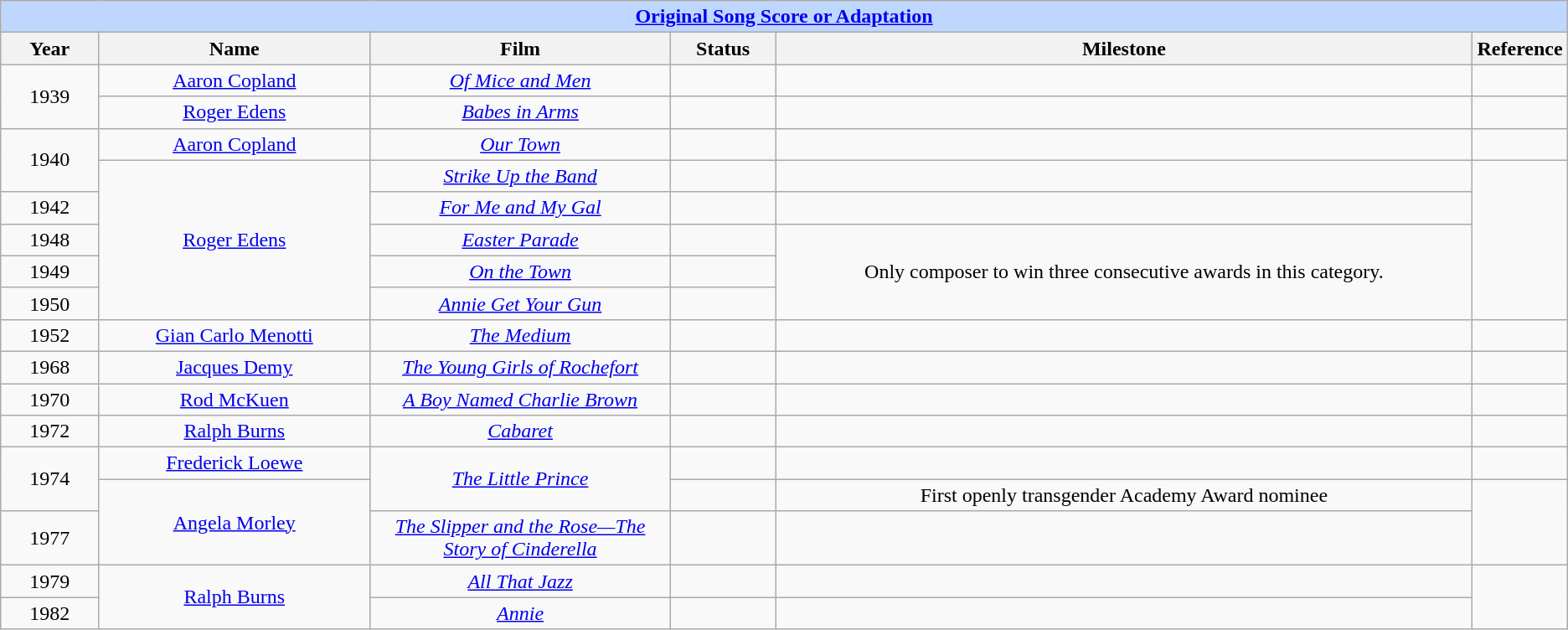<table class="wikitable" style="text-align: center">
<tr style="background:#bfd7ff;">
<td colspan="6" style="text-align:center;"><strong><a href='#'>Original Song Score or Adaptation</a></strong></td>
</tr>
<tr style="background:#ebf5ff;">
<th style="width:075px;">Year</th>
<th style="width:225px;">Name</th>
<th style="width:250px;">Film</th>
<th style="width:080px;">Status</th>
<th style="width:600px;">Milestone</th>
<th width="50">Reference</th>
</tr>
<tr>
<td rowspan=2>1939</td>
<td><a href='#'>Aaron Copland</a></td>
<td><em><a href='#'>Of Mice and Men</a></em></td>
<td></td>
<td></td>
<td></td>
</tr>
<tr>
<td><a href='#'>Roger Edens</a></td>
<td><em><a href='#'>Babes in Arms</a></em></td>
<td></td>
<td></td>
<td></td>
</tr>
<tr>
<td rowspan=2>1940</td>
<td><a href='#'>Aaron Copland</a></td>
<td><em><a href='#'>Our Town</a></em></td>
<td></td>
<td></td>
<td></td>
</tr>
<tr>
<td rowspan=5><a href='#'>Roger Edens</a></td>
<td><em><a href='#'>Strike Up the Band</a></em></td>
<td></td>
<td></td>
<td rowspan=5></td>
</tr>
<tr>
<td>1942</td>
<td><em><a href='#'>For Me and My Gal</a></em></td>
<td></td>
<td></td>
</tr>
<tr>
<td>1948</td>
<td><em><a href='#'>Easter Parade</a></em></td>
<td></td>
<td rowspan="3">Only composer to win three consecutive awards in this category.</td>
</tr>
<tr>
<td>1949</td>
<td><em><a href='#'>On the Town</a></em></td>
<td></td>
</tr>
<tr>
<td>1950</td>
<td><em><a href='#'>Annie Get Your Gun</a></em></td>
<td></td>
</tr>
<tr>
<td>1952</td>
<td><a href='#'>Gian Carlo Menotti</a></td>
<td><em><a href='#'>The Medium</a></em></td>
<td></td>
<td></td>
<td></td>
</tr>
<tr>
<td>1968</td>
<td><a href='#'>Jacques Demy</a></td>
<td><em><a href='#'>The Young Girls of Rochefort</a></em></td>
<td></td>
<td></td>
<td></td>
</tr>
<tr>
<td>1970</td>
<td><a href='#'>Rod McKuen</a></td>
<td><em><a href='#'>A Boy Named Charlie Brown</a></em></td>
<td></td>
<td></td>
<td></td>
</tr>
<tr>
<td>1972</td>
<td><a href='#'>Ralph Burns</a></td>
<td><em><a href='#'>Cabaret</a></em></td>
<td></td>
<td></td>
<td></td>
</tr>
<tr>
<td rowspan=2>1974</td>
<td><a href='#'>Frederick Loewe</a></td>
<td rowspan=2><em><a href='#'>The Little Prince</a></em></td>
<td></td>
<td></td>
<td></td>
</tr>
<tr>
<td rowspan=2><a href='#'>Angela Morley</a></td>
<td></td>
<td>First openly transgender Academy Award nominee</td>
<td rowspan=2></td>
</tr>
<tr>
<td>1977</td>
<td><em><a href='#'>The Slipper and the Rose—The Story of Cinderella</a></em></td>
<td></td>
<td></td>
</tr>
<tr>
<td>1979</td>
<td rowspan=2><a href='#'>Ralph Burns</a></td>
<td><em><a href='#'>All That Jazz</a></em></td>
<td></td>
<td></td>
<td rowspan=2></td>
</tr>
<tr>
<td>1982</td>
<td><em><a href='#'>Annie</a></em></td>
<td></td>
<td></td>
</tr>
</table>
